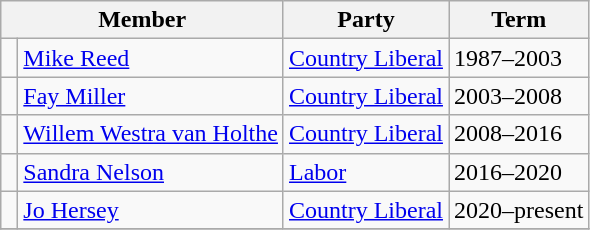<table class="wikitable">
<tr>
<th colspan="2">Member</th>
<th>Party</th>
<th>Term</th>
</tr>
<tr>
<td> </td>
<td><a href='#'>Mike Reed</a></td>
<td><a href='#'>Country Liberal</a></td>
<td>1987–2003</td>
</tr>
<tr>
<td> </td>
<td><a href='#'>Fay Miller</a></td>
<td><a href='#'>Country Liberal</a></td>
<td>2003–2008</td>
</tr>
<tr>
<td> </td>
<td><a href='#'>Willem Westra van Holthe</a></td>
<td><a href='#'>Country Liberal</a></td>
<td>2008–2016</td>
</tr>
<tr>
<td> </td>
<td><a href='#'>Sandra Nelson</a></td>
<td><a href='#'>Labor</a></td>
<td>2016–2020</td>
</tr>
<tr>
<td> </td>
<td><a href='#'>Jo Hersey</a></td>
<td><a href='#'>Country Liberal</a></td>
<td>2020–present</td>
</tr>
<tr>
</tr>
</table>
